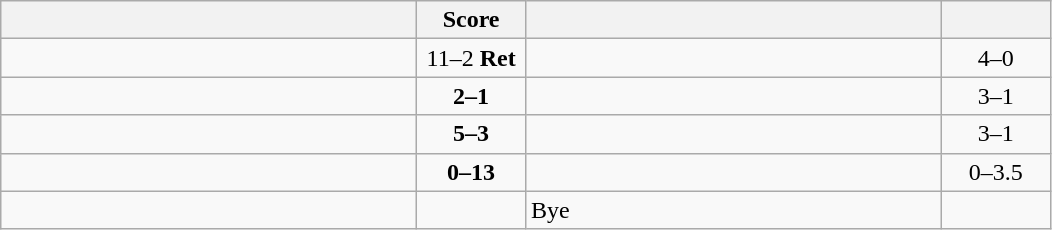<table class="wikitable" style="text-align: center; ">
<tr>
<th align="right" width="270"></th>
<th width="65">Score</th>
<th align="left" width="270"></th>
<th width="65"></th>
</tr>
<tr>
<td align="left"><strong></strong></td>
<td>11–2 <strong>Ret</strong></td>
<td align="left"></td>
<td>4–0 <strong></strong></td>
</tr>
<tr>
<td align="left"><strong></strong></td>
<td><strong>2–1</strong></td>
<td align="left"></td>
<td>3–1 <strong></strong></td>
</tr>
<tr>
<td align="left"><strong></strong></td>
<td><strong>5–3</strong></td>
<td align="left"></td>
<td>3–1 <strong></strong></td>
</tr>
<tr>
<td align="left"></td>
<td><strong>0–13</strong></td>
<td align="left"><strong></strong></td>
<td>0–3.5 <strong></strong></td>
</tr>
<tr>
<td align="left"><strong></strong></td>
<td></td>
<td align="left">Bye</td>
<td></td>
</tr>
</table>
